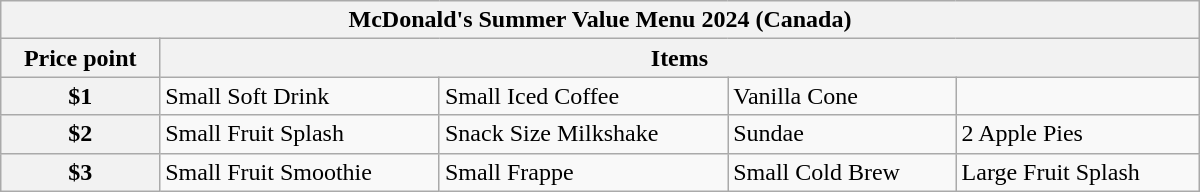<table class="wikitable" style="width:800px;">
<tr>
<th colspan = "5">McDonald's Summer Value Menu 2024 (Canada) </th>
</tr>
<tr>
<th>Price point</th>
<th colspan = "4">Items</th>
</tr>
<tr>
<th>$1 </th>
<td>Small Soft Drink</td>
<td>Small Iced Coffee</td>
<td>Vanilla Cone</td>
<td></td>
</tr>
<tr>
<th>$2</th>
<td>Small Fruit Splash</td>
<td>Snack Size Milkshake </td>
<td>Sundae</td>
<td>2 Apple Pies</td>
</tr>
<tr>
<th>$3</th>
<td>Small Fruit Smoothie</td>
<td>Small Frappe</td>
<td>Small Cold Brew</td>
<td>Large Fruit Splash</td>
</tr>
</table>
